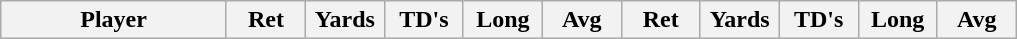<table class="wikitable sortable">
<tr>
<th bgcolor="#DDDDFF" width="20%">Player</th>
<th bgcolor="#DDDDFF" width="7%">Ret</th>
<th bgcolor="#DDDDFF" width="7%">Yards</th>
<th bgcolor="#DDDDFF" width="7%">TD's</th>
<th bgcolor="#DDDDFF" width="7%">Long</th>
<th bgcolor="#DDDDFF" width="7%">Avg</th>
<th bgcolor="#DDDDFF" width="7%">Ret</th>
<th bgcolor="#DDDDFF" width="7%">Yards</th>
<th bgcolor="#DDDDFF" width="7%">TD's</th>
<th bgcolor="#DDDDFF" width="7%">Long</th>
<th bgcolor="#DDDDFF" width="7%">Avg</th>
</tr>
</table>
